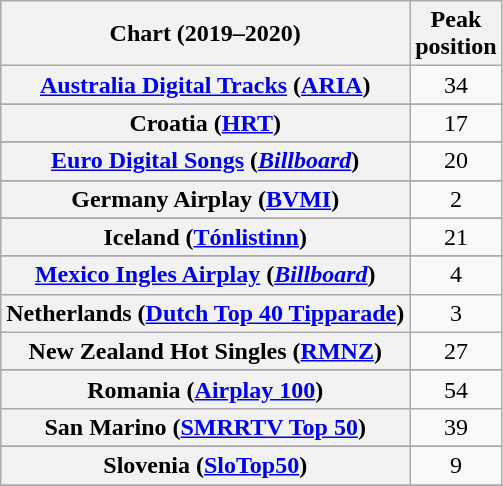<table class="wikitable sortable plainrowheaders" style="text-align:center">
<tr>
<th scope="col">Chart (2019–2020)</th>
<th scope="col">Peak<br>position</th>
</tr>
<tr>
<th scope="row"><a href='#'>Australia Digital Tracks</a> (<a href='#'>ARIA</a>)</th>
<td>34</td>
</tr>
<tr>
</tr>
<tr>
</tr>
<tr>
<th scope="row">Croatia (<a href='#'>HRT</a>)</th>
<td>17</td>
</tr>
<tr>
</tr>
<tr>
<th scope="row"><a href='#'>Euro Digital Songs</a> (<em><a href='#'>Billboard</a></em>)</th>
<td>20</td>
</tr>
<tr>
</tr>
<tr>
</tr>
<tr>
</tr>
<tr>
<th scope="row">Germany Airplay (<a href='#'>BVMI</a>)</th>
<td>2</td>
</tr>
<tr>
</tr>
<tr>
</tr>
<tr>
<th scope="row">Iceland (<a href='#'>Tónlistinn</a>)</th>
<td>21</td>
</tr>
<tr>
</tr>
<tr>
<th scope="row"><a href='#'>Mexico Ingles Airplay</a> (<a href='#'><em>Billboard</em></a>)</th>
<td>4</td>
</tr>
<tr>
<th scope="row">Netherlands (<a href='#'>Dutch Top 40 Tipparade</a>)</th>
<td>3</td>
</tr>
<tr>
<th scope="row">New Zealand Hot Singles (<a href='#'>RMNZ</a>)</th>
<td>27</td>
</tr>
<tr>
</tr>
<tr>
<th scope="row">Romania (<a href='#'>Airplay 100</a>)</th>
<td>54</td>
</tr>
<tr>
<th scope="row">San Marino (<a href='#'>SMRRTV Top 50</a>)</th>
<td>39</td>
</tr>
<tr>
</tr>
<tr>
</tr>
<tr>
<th scope="row">Slovenia (<a href='#'>SloTop50</a>)</th>
<td>9</td>
</tr>
<tr>
</tr>
<tr>
</tr>
</table>
